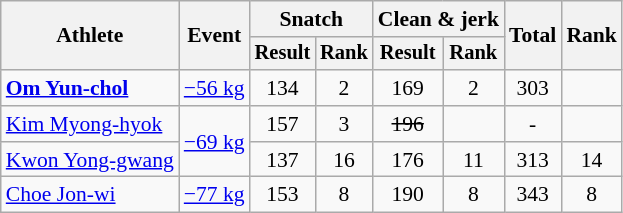<table class="wikitable" style="font-size:90%">
<tr>
<th rowspan="2">Athlete</th>
<th rowspan="2">Event</th>
<th colspan="2">Snatch</th>
<th colspan="2">Clean & jerk</th>
<th rowspan="2">Total</th>
<th rowspan="2">Rank</th>
</tr>
<tr style="font-size:95%">
<th>Result</th>
<th>Rank</th>
<th>Result</th>
<th>Rank</th>
</tr>
<tr align=center>
<td align=left><strong><a href='#'>Om Yun-chol</a></strong></td>
<td align=left><a href='#'>−56 kg</a></td>
<td>134</td>
<td>2</td>
<td>169</td>
<td>2</td>
<td>303</td>
<td></td>
</tr>
<tr align=center>
<td align=left><a href='#'>Kim Myong-hyok</a></td>
<td align=left rowspan=2><a href='#'>−69 kg</a></td>
<td>157</td>
<td>3</td>
<td><s>196</s></td>
<td></td>
<td>-</td>
<td></td>
</tr>
<tr align=center>
<td align=left><a href='#'>Kwon Yong-gwang</a></td>
<td>137</td>
<td>16</td>
<td>176</td>
<td>11</td>
<td>313</td>
<td>14</td>
</tr>
<tr align=center>
<td align=left><a href='#'>Choe Jon-wi</a></td>
<td align=left><a href='#'>−77 kg</a></td>
<td>153</td>
<td>8</td>
<td>190</td>
<td>8</td>
<td>343</td>
<td>8</td>
</tr>
</table>
